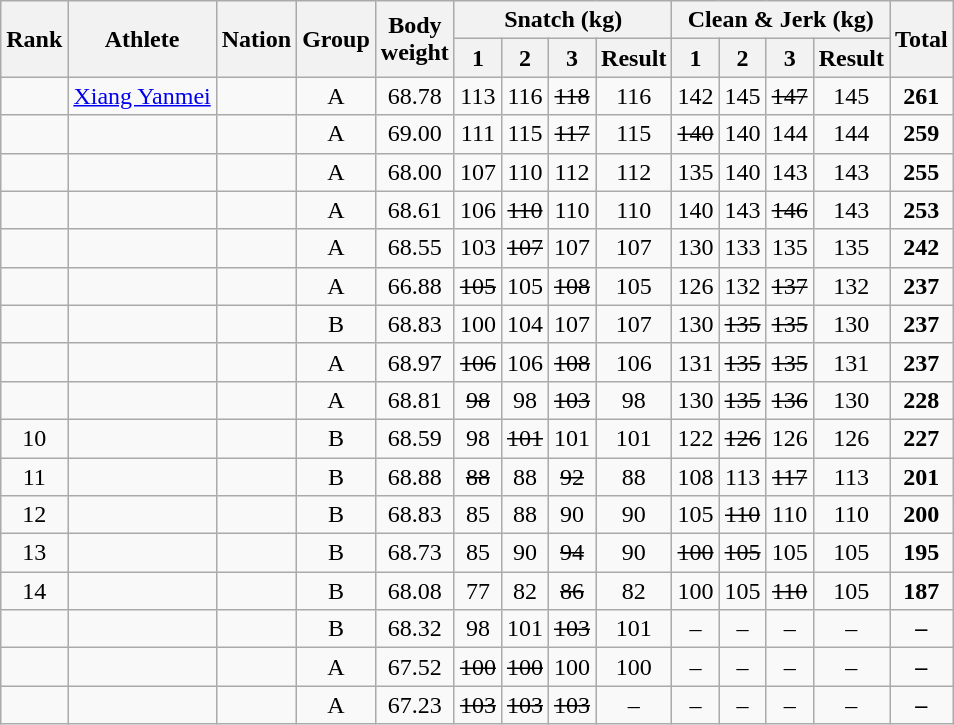<table class="wikitable sortable" style="text-align:center;">
<tr>
<th rowspan=2>Rank</th>
<th rowspan=2>Athlete</th>
<th rowspan=2>Nation</th>
<th rowspan=2>Group</th>
<th rowspan=2>Body<br>weight</th>
<th colspan=4>Snatch (kg)</th>
<th colspan=4>Clean & Jerk (kg)</th>
<th rowspan=2>Total</th>
</tr>
<tr>
<th>1</th>
<th>2</th>
<th>3</th>
<th>Result</th>
<th>1</th>
<th>2</th>
<th>3</th>
<th>Result</th>
</tr>
<tr>
<td></td>
<td align=left><a href='#'>Xiang Yanmei</a></td>
<td align=left></td>
<td>A</td>
<td>68.78</td>
<td>113</td>
<td>116</td>
<td><s>118</s></td>
<td>116</td>
<td>142</td>
<td>145</td>
<td><s>147</s></td>
<td>145</td>
<td><strong>261</strong></td>
</tr>
<tr>
<td></td>
<td align=left></td>
<td align=left></td>
<td>A</td>
<td>69.00</td>
<td>111</td>
<td>115</td>
<td><s>117</s></td>
<td>115</td>
<td><s>140</s></td>
<td>140</td>
<td>144</td>
<td>144</td>
<td><strong>259</strong></td>
</tr>
<tr>
<td></td>
<td align=left></td>
<td align=left></td>
<td>A</td>
<td>68.00</td>
<td>107</td>
<td>110</td>
<td>112</td>
<td>112</td>
<td>135</td>
<td>140</td>
<td>143</td>
<td>143</td>
<td><strong>255</strong></td>
</tr>
<tr>
<td></td>
<td align=left></td>
<td align=left></td>
<td>A</td>
<td>68.61</td>
<td>106</td>
<td><s>110</s></td>
<td>110</td>
<td>110</td>
<td>140</td>
<td>143</td>
<td><s>146</s></td>
<td>143</td>
<td><strong>253</strong></td>
</tr>
<tr>
<td></td>
<td align=left></td>
<td align=left></td>
<td>A</td>
<td>68.55</td>
<td>103</td>
<td><s>107</s></td>
<td>107</td>
<td>107</td>
<td>130</td>
<td>133</td>
<td>135</td>
<td>135</td>
<td><strong>242</strong></td>
</tr>
<tr>
<td></td>
<td align=left></td>
<td align=left></td>
<td>A</td>
<td>66.88</td>
<td><s>105</s></td>
<td>105</td>
<td><s>108</s></td>
<td>105</td>
<td>126</td>
<td>132</td>
<td><s>137</s></td>
<td>132</td>
<td><strong>237</strong></td>
</tr>
<tr>
<td></td>
<td align=left></td>
<td align=left></td>
<td>B</td>
<td>68.83</td>
<td>100</td>
<td>104</td>
<td>107</td>
<td>107</td>
<td>130</td>
<td><s>135</s></td>
<td><s>135</s></td>
<td>130</td>
<td><strong>237</strong></td>
</tr>
<tr>
<td></td>
<td align=left></td>
<td align=left></td>
<td>A</td>
<td>68.97</td>
<td><s>106</s></td>
<td>106</td>
<td><s>108</s></td>
<td>106</td>
<td>131</td>
<td><s>135</s></td>
<td><s>135</s></td>
<td>131</td>
<td><strong>237</strong></td>
</tr>
<tr>
<td></td>
<td align=left></td>
<td align=left></td>
<td>A</td>
<td>68.81</td>
<td><s>98</s></td>
<td>98</td>
<td><s>103</s></td>
<td>98</td>
<td>130</td>
<td><s>135</s></td>
<td><s>136</s></td>
<td>130</td>
<td><strong>228</strong></td>
</tr>
<tr>
<td>10</td>
<td align=left></td>
<td align=left></td>
<td>B</td>
<td>68.59</td>
<td>98</td>
<td><s>101</s></td>
<td>101</td>
<td>101</td>
<td>122</td>
<td><s>126</s></td>
<td>126</td>
<td>126</td>
<td><strong>227</strong></td>
</tr>
<tr>
<td>11</td>
<td align=left></td>
<td align=left></td>
<td>B</td>
<td>68.88</td>
<td><s>88</s></td>
<td>88</td>
<td><s>92</s></td>
<td>88</td>
<td>108</td>
<td>113</td>
<td><s>117</s></td>
<td>113</td>
<td><strong>201</strong></td>
</tr>
<tr>
<td>12</td>
<td align=left></td>
<td align=left></td>
<td>B</td>
<td>68.83</td>
<td>85</td>
<td>88</td>
<td>90</td>
<td>90</td>
<td>105</td>
<td><s>110</s></td>
<td>110</td>
<td>110</td>
<td><strong>200</strong></td>
</tr>
<tr>
<td>13</td>
<td align=left></td>
<td align=left></td>
<td>B</td>
<td>68.73</td>
<td>85</td>
<td>90</td>
<td><s>94</s></td>
<td>90</td>
<td><s>100</s></td>
<td><s>105</s></td>
<td>105</td>
<td>105</td>
<td><strong>195</strong></td>
</tr>
<tr>
<td>14</td>
<td align=left></td>
<td align=left></td>
<td>B</td>
<td>68.08</td>
<td>77</td>
<td>82</td>
<td><s>86</s></td>
<td>82</td>
<td>100</td>
<td>105</td>
<td><s>110</s></td>
<td>105</td>
<td><strong>187</strong></td>
</tr>
<tr>
<td></td>
<td align=left></td>
<td align=left></td>
<td>B</td>
<td>68.32</td>
<td>98</td>
<td>101</td>
<td><s>103</s></td>
<td>101</td>
<td>–</td>
<td>–</td>
<td>–</td>
<td>–</td>
<td><strong>–</strong></td>
</tr>
<tr>
<td></td>
<td align=left></td>
<td align=left></td>
<td>A</td>
<td>67.52</td>
<td><s>100</s></td>
<td><s>100</s></td>
<td>100</td>
<td>100</td>
<td>–</td>
<td>–</td>
<td>–</td>
<td>–</td>
<td><strong>–</strong></td>
</tr>
<tr>
<td></td>
<td align=left></td>
<td align=left></td>
<td>A</td>
<td>67.23</td>
<td><s>103</s></td>
<td><s>103</s></td>
<td><s>103</s></td>
<td>–</td>
<td>–</td>
<td>–</td>
<td>–</td>
<td>–</td>
<td><strong>–</strong></td>
</tr>
</table>
